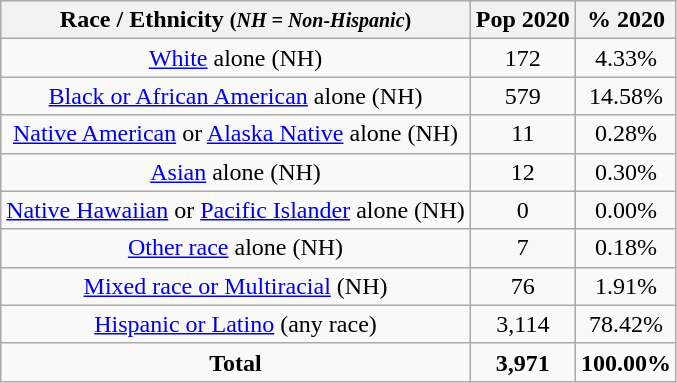<table class="wikitable" style="text-align:center;">
<tr>
<th>Race / Ethnicity <small>(<em>NH = Non-Hispanic</em>)</small></th>
<th>Pop 2020</th>
<th>% 2020</th>
</tr>
<tr>
<td><a href='#'>White</a> alone (NH)</td>
<td>172</td>
<td>4.33%</td>
</tr>
<tr>
<td><a href='#'>Black or African American</a> alone (NH)</td>
<td>579</td>
<td>14.58%</td>
</tr>
<tr>
<td><a href='#'>Native American</a> or <a href='#'>Alaska Native</a> alone (NH)</td>
<td>11</td>
<td>0.28%</td>
</tr>
<tr>
<td><a href='#'>Asian</a> alone (NH)</td>
<td>12</td>
<td>0.30%</td>
</tr>
<tr>
<td><a href='#'>Native Hawaiian</a> or <a href='#'>Pacific Islander</a> alone (NH)</td>
<td>0</td>
<td>0.00%</td>
</tr>
<tr>
<td><a href='#'>Other race</a> alone (NH)</td>
<td>7</td>
<td>0.18%</td>
</tr>
<tr>
<td><a href='#'>Mixed race or Multiracial</a> (NH)</td>
<td>76</td>
<td>1.91%</td>
</tr>
<tr>
<td><a href='#'>Hispanic or Latino</a> (any race)</td>
<td>3,114</td>
<td>78.42%</td>
</tr>
<tr>
<td><strong>Total</strong></td>
<td><strong>3,971</strong></td>
<td><strong>100.00%</strong></td>
</tr>
</table>
